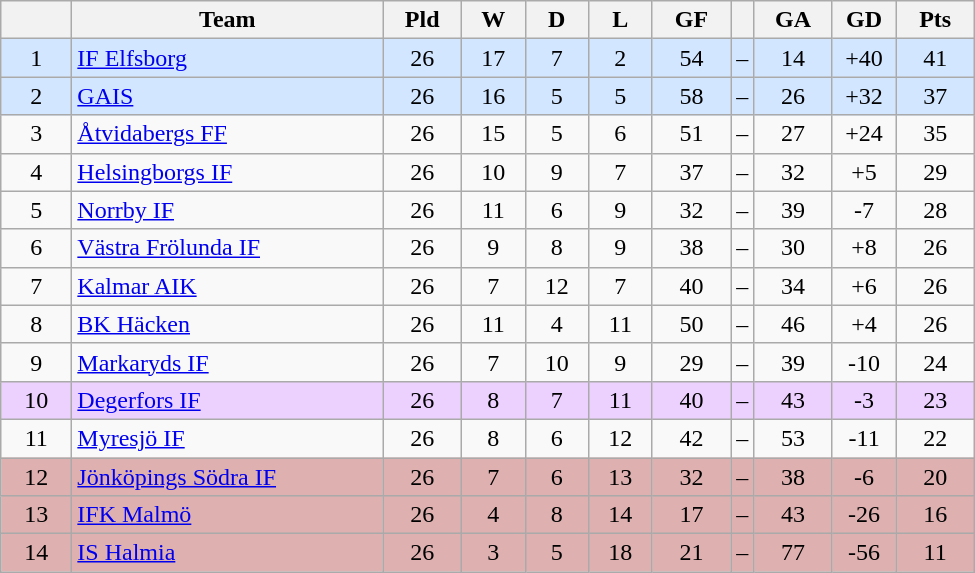<table class="wikitable" style="text-align: center">
<tr>
<th style="width: 40px;"></th>
<th style="width: 200px;">Team</th>
<th style="width: 45px;">Pld</th>
<th style="width: 35px;">W</th>
<th style="width: 35px;">D</th>
<th style="width: 35px;">L</th>
<th style="width: 45px;">GF</th>
<th></th>
<th style="width: 45px;">GA</th>
<th style="width: 35px;">GD</th>
<th style="width: 45px;">Pts</th>
</tr>
<tr style="background: #d2e6ff">
<td>1</td>
<td style="text-align: left;"><a href='#'>IF Elfsborg</a></td>
<td>26</td>
<td>17</td>
<td>7</td>
<td>2</td>
<td>54</td>
<td>–</td>
<td>14</td>
<td>+40</td>
<td>41</td>
</tr>
<tr style="background: #d2e6ff">
<td>2</td>
<td style="text-align: left;"><a href='#'>GAIS</a></td>
<td>26</td>
<td>16</td>
<td>5</td>
<td>5</td>
<td>58</td>
<td>–</td>
<td>26</td>
<td>+32</td>
<td>37</td>
</tr>
<tr>
<td>3</td>
<td style="text-align: left;"><a href='#'>Åtvidabergs FF</a></td>
<td>26</td>
<td>15</td>
<td>5</td>
<td>6</td>
<td>51</td>
<td>–</td>
<td>27</td>
<td>+24</td>
<td>35</td>
</tr>
<tr>
<td>4</td>
<td style="text-align: left;"><a href='#'>Helsingborgs IF</a></td>
<td>26</td>
<td>10</td>
<td>9</td>
<td>7</td>
<td>37</td>
<td>–</td>
<td>32</td>
<td>+5</td>
<td>29</td>
</tr>
<tr>
<td>5</td>
<td style="text-align: left;"><a href='#'>Norrby IF</a></td>
<td>26</td>
<td>11</td>
<td>6</td>
<td>9</td>
<td>32</td>
<td>–</td>
<td>39</td>
<td>-7</td>
<td>28</td>
</tr>
<tr>
<td>6</td>
<td style="text-align: left;"><a href='#'>Västra Frölunda IF</a></td>
<td>26</td>
<td>9</td>
<td>8</td>
<td>9</td>
<td>38</td>
<td>–</td>
<td>30</td>
<td>+8</td>
<td>26</td>
</tr>
<tr>
<td>7</td>
<td style="text-align: left;"><a href='#'>Kalmar AIK</a></td>
<td>26</td>
<td>7</td>
<td>12</td>
<td>7</td>
<td>40</td>
<td>–</td>
<td>34</td>
<td>+6</td>
<td>26</td>
</tr>
<tr>
<td>8</td>
<td style="text-align: left;"><a href='#'>BK Häcken</a></td>
<td>26</td>
<td>11</td>
<td>4</td>
<td>11</td>
<td>50</td>
<td>–</td>
<td>46</td>
<td>+4</td>
<td>26</td>
</tr>
<tr>
<td>9</td>
<td style="text-align: left;"><a href='#'>Markaryds IF</a></td>
<td>26</td>
<td>7</td>
<td>10</td>
<td>9</td>
<td>29</td>
<td>–</td>
<td>39</td>
<td>-10</td>
<td>24</td>
</tr>
<tr style="background: #ecd1ff">
<td>10</td>
<td style="text-align: left;"><a href='#'>Degerfors IF</a></td>
<td>26</td>
<td>8</td>
<td>7</td>
<td>11</td>
<td>40</td>
<td>–</td>
<td>43</td>
<td>-3</td>
<td>23</td>
</tr>
<tr>
<td>11</td>
<td style="text-align: left;"><a href='#'>Myresjö IF</a></td>
<td>26</td>
<td>8</td>
<td>6</td>
<td>12</td>
<td>42</td>
<td>–</td>
<td>53</td>
<td>-11</td>
<td>22</td>
</tr>
<tr style="background: #deb0b0">
<td>12</td>
<td style="text-align: left;"><a href='#'>Jönköpings Södra IF</a></td>
<td>26</td>
<td>7</td>
<td>6</td>
<td>13</td>
<td>32</td>
<td>–</td>
<td>38</td>
<td>-6</td>
<td>20</td>
</tr>
<tr style="background: #deb0b0">
<td>13</td>
<td style="text-align: left;"><a href='#'>IFK Malmö</a></td>
<td>26</td>
<td>4</td>
<td>8</td>
<td>14</td>
<td>17</td>
<td>–</td>
<td>43</td>
<td>-26</td>
<td>16</td>
</tr>
<tr style="background: #deb0b0">
<td>14</td>
<td style="text-align: left;"><a href='#'>IS Halmia</a></td>
<td>26</td>
<td>3</td>
<td>5</td>
<td>18</td>
<td>21</td>
<td>–</td>
<td>77</td>
<td>-56</td>
<td>11</td>
</tr>
</table>
